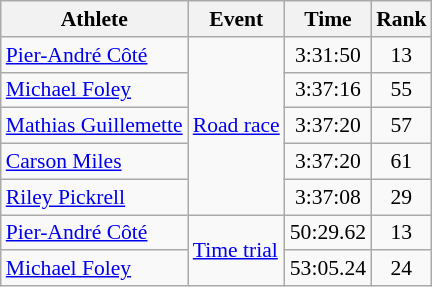<table class=wikitable style="font-size:90%;">
<tr>
<th>Athlete</th>
<th>Event</th>
<th>Time</th>
<th>Rank</th>
</tr>
<tr align=center>
<td align=left><a href='#'>Pier-André Côté</a></td>
<td align=left rowspan=5><a href='#'>Road race</a></td>
<td>3:31:50</td>
<td>13</td>
</tr>
<tr align=center>
<td align=left><a href='#'>Michael Foley</a></td>
<td>3:37:16</td>
<td>55</td>
</tr>
<tr align=center>
<td align=left><a href='#'>Mathias Guillemette</a></td>
<td>3:37:20</td>
<td>57</td>
</tr>
<tr align=center>
<td align=left><a href='#'>Carson Miles</a></td>
<td>3:37:20</td>
<td>61</td>
</tr>
<tr align=center>
<td align=left><a href='#'>Riley Pickrell</a></td>
<td>3:37:08</td>
<td>29</td>
</tr>
<tr align=center>
<td align=left><a href='#'>Pier-André Côté</a></td>
<td align=left rowspan=2><a href='#'>Time trial</a></td>
<td>50:29.62</td>
<td>13</td>
</tr>
<tr align=center>
<td align=left><a href='#'>Michael Foley</a></td>
<td>53:05.24</td>
<td>24</td>
</tr>
</table>
